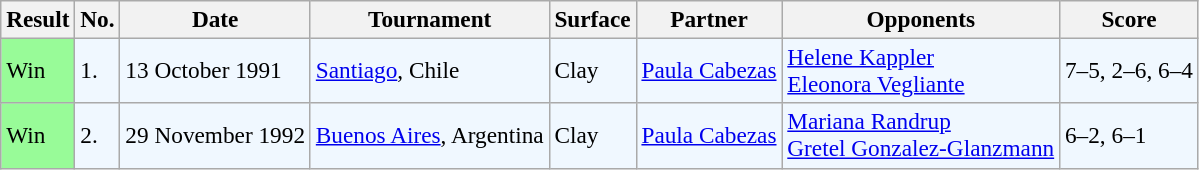<table class="sortable wikitable" style=font-size:97%>
<tr>
<th>Result</th>
<th>No.</th>
<th>Date</th>
<th>Tournament</th>
<th>Surface</th>
<th>Partner</th>
<th>Opponents</th>
<th>Score</th>
</tr>
<tr style="background:#f0f8ff;">
<td style="background:#98fb98;">Win</td>
<td>1.</td>
<td>13 October 1991</td>
<td><a href='#'>Santiago</a>, Chile</td>
<td>Clay</td>
<td> <a href='#'>Paula Cabezas</a></td>
<td> <a href='#'>Helene Kappler</a> <br>  <a href='#'>Eleonora Vegliante</a></td>
<td>7–5, 2–6, 6–4</td>
</tr>
<tr style="background:#f0f8ff;">
<td style="background:#98fb98;">Win</td>
<td>2.</td>
<td>29 November 1992</td>
<td><a href='#'>Buenos Aires</a>, Argentina</td>
<td>Clay</td>
<td> <a href='#'>Paula Cabezas</a></td>
<td> <a href='#'>Mariana Randrup</a> <br>  <a href='#'>Gretel Gonzalez-Glanzmann</a></td>
<td>6–2, 6–1</td>
</tr>
</table>
